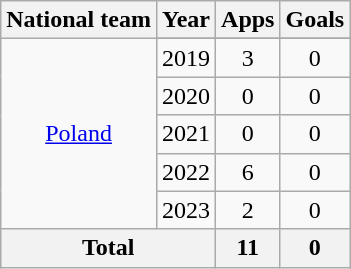<table class=wikitable style=text-align:center>
<tr>
<th>National team</th>
<th>Year</th>
<th>Apps</th>
<th>Goals</th>
</tr>
<tr>
<td rowspan="6"><a href='#'>Poland</a></td>
</tr>
<tr>
<td>2019</td>
<td>3</td>
<td>0</td>
</tr>
<tr>
<td>2020</td>
<td>0</td>
<td>0</td>
</tr>
<tr>
<td>2021</td>
<td>0</td>
<td>0</td>
</tr>
<tr>
<td>2022</td>
<td>6</td>
<td>0</td>
</tr>
<tr>
<td>2023</td>
<td>2</td>
<td>0</td>
</tr>
<tr>
<th colspan="2">Total</th>
<th>11</th>
<th>0</th>
</tr>
</table>
